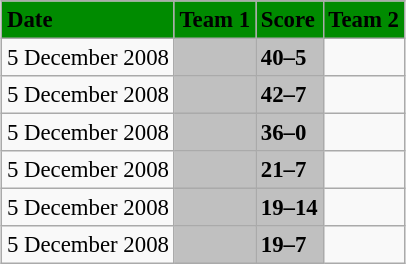<table class="wikitable" style="margin:0.5em auto; font-size:95%">
<tr bgcolor="#008B00">
<td><strong>Date</strong></td>
<td><strong>Team 1</strong></td>
<td><strong>Score</strong></td>
<td><strong>Team 2</strong></td>
</tr>
<tr>
<td>5 December 2008</td>
<td bgcolor="silver"><strong></strong></td>
<td bgcolor="silver"><strong>40–5</strong></td>
<td></td>
</tr>
<tr>
<td>5 December 2008</td>
<td bgcolor="silver"><strong></strong></td>
<td bgcolor="silver"><strong>42–7</strong></td>
<td></td>
</tr>
<tr>
<td>5 December 2008</td>
<td bgcolor="silver"><strong></strong></td>
<td bgcolor="silver"><strong>36–0</strong></td>
<td></td>
</tr>
<tr>
<td>5 December 2008</td>
<td bgcolor="silver"><strong></strong></td>
<td bgcolor="silver"><strong>21–7</strong></td>
<td></td>
</tr>
<tr>
<td>5 December 2008</td>
<td bgcolor="silver"><strong></strong></td>
<td bgcolor="silver"><strong>19–14</strong></td>
<td></td>
</tr>
<tr>
<td>5 December 2008</td>
<td bgcolor="silver"><strong></strong></td>
<td bgcolor="silver"><strong>19–7</strong></td>
<td></td>
</tr>
</table>
